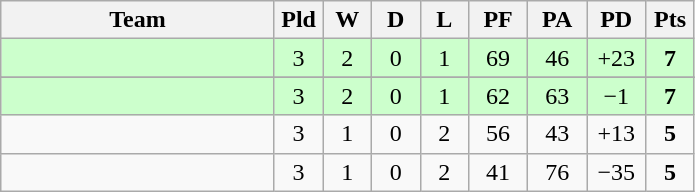<table class="wikitable" style="text-align:center;">
<tr>
<th width=175>Team</th>
<th width=25 abbr="Played">Pld</th>
<th width=25 abbr="Won">W</th>
<th width=25 abbr="Drawn">D</th>
<th width=25 abbr="Lost">L</th>
<th width=32 abbr="Points for">PF</th>
<th width=32 abbr="Points against">PA</th>
<th width=32 abbr="Points difference">PD</th>
<th width=25 abbr="Points">Pts</th>
</tr>
<tr bgcolor=ccffcc>
<td align=left></td>
<td>3</td>
<td>2</td>
<td>0</td>
<td>1</td>
<td>69</td>
<td>46</td>
<td>+23</td>
<td><strong>7</strong></td>
</tr>
<tr>
</tr>
<tr bgcolor=ccffcc>
<td align=left></td>
<td>3</td>
<td>2</td>
<td>0</td>
<td>1</td>
<td>62</td>
<td>63</td>
<td>−1</td>
<td><strong>7</strong></td>
</tr>
<tr>
<td align=left></td>
<td>3</td>
<td>1</td>
<td>0</td>
<td>2</td>
<td>56</td>
<td>43</td>
<td>+13</td>
<td><strong>5</strong></td>
</tr>
<tr>
<td align=left></td>
<td>3</td>
<td>1</td>
<td>0</td>
<td>2</td>
<td>41</td>
<td>76</td>
<td>−35</td>
<td><strong>5</strong></td>
</tr>
</table>
